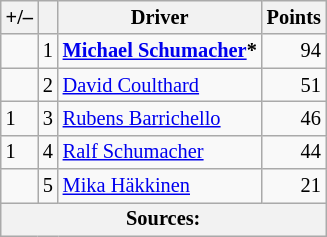<table class="wikitable" style="font-size: 85%;">
<tr>
<th scope="col">+/–</th>
<th scope="col"></th>
<th scope="col">Driver</th>
<th scope="col">Points</th>
</tr>
<tr>
<td align="left"></td>
<td align="center">1</td>
<td> <strong><a href='#'>Michael Schumacher</a>*</strong></td>
<td align="right">94</td>
</tr>
<tr>
<td align="left"></td>
<td align="center">2</td>
<td> <a href='#'>David Coulthard</a></td>
<td align="right">51</td>
</tr>
<tr>
<td align="left"> 1</td>
<td align="center">3</td>
<td> <a href='#'>Rubens Barrichello</a></td>
<td align="right">46</td>
</tr>
<tr>
<td align="left"> 1</td>
<td align="center">4</td>
<td> <a href='#'>Ralf Schumacher</a></td>
<td align="right">44</td>
</tr>
<tr>
<td align="left"></td>
<td align="center">5</td>
<td> <a href='#'>Mika Häkkinen</a></td>
<td align="right">21</td>
</tr>
<tr>
<th colspan=4>Sources:</th>
</tr>
</table>
